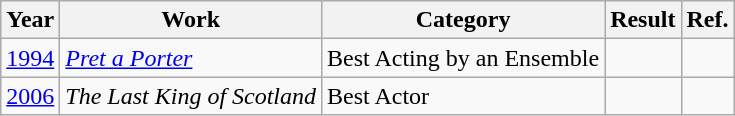<table class="wikitable">
<tr>
<th>Year</th>
<th>Work</th>
<th>Category</th>
<th>Result</th>
<th>Ref.</th>
</tr>
<tr>
<td rowspan="1"><a href='#'>1994</a></td>
<td rowspan="1"><em><a href='#'>Pret a Porter</a></em></td>
<td rowspan="1">Best Acting by an Ensemble</td>
<td></td>
<td rowspan="1"></td>
</tr>
<tr>
<td rowspan="1"><a href='#'>2006</a></td>
<td rowspan="1"><em>The Last King of Scotland</em></td>
<td rowspan="1">Best Actor</td>
<td></td>
<td rowspan="1"></td>
</tr>
</table>
